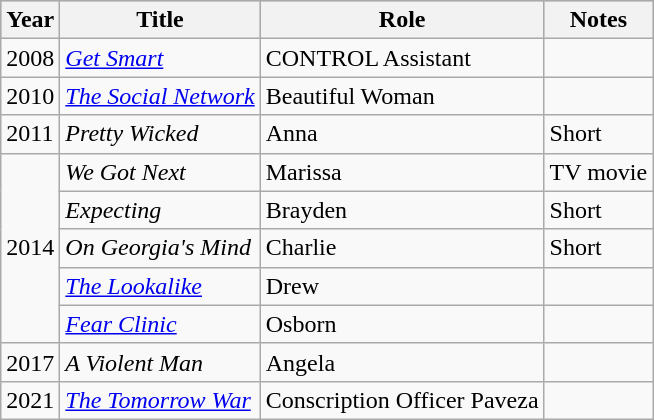<table class="wikitable">
<tr style="background:#b0c4de; text-align:center;">
<th>Year</th>
<th>Title</th>
<th>Role</th>
<th>Notes</th>
</tr>
<tr>
<td>2008</td>
<td><em><a href='#'>Get Smart</a></em></td>
<td>CONTROL Assistant</td>
<td></td>
</tr>
<tr>
<td>2010</td>
<td><em><a href='#'>The Social Network</a></em></td>
<td>Beautiful Woman</td>
<td></td>
</tr>
<tr>
<td>2011</td>
<td><em>Pretty Wicked</em></td>
<td>Anna</td>
<td>Short</td>
</tr>
<tr>
<td rowspan="5">2014</td>
<td><em>We Got Next</em></td>
<td>Marissa</td>
<td>TV movie</td>
</tr>
<tr>
<td><em>Expecting</em></td>
<td>Brayden</td>
<td>Short</td>
</tr>
<tr>
<td><em>On Georgia's Mind</em></td>
<td>Charlie</td>
<td>Short</td>
</tr>
<tr>
<td><em><a href='#'>The Lookalike</a></em></td>
<td>Drew</td>
<td></td>
</tr>
<tr>
<td><em><a href='#'>Fear Clinic</a></em></td>
<td>Osborn</td>
<td></td>
</tr>
<tr>
<td>2017</td>
<td><em>A Violent Man</em></td>
<td>Angela</td>
<td></td>
</tr>
<tr>
<td>2021</td>
<td><em><a href='#'>The Tomorrow War</a></em></td>
<td>Conscription Officer Paveza</td>
<td></td>
</tr>
</table>
